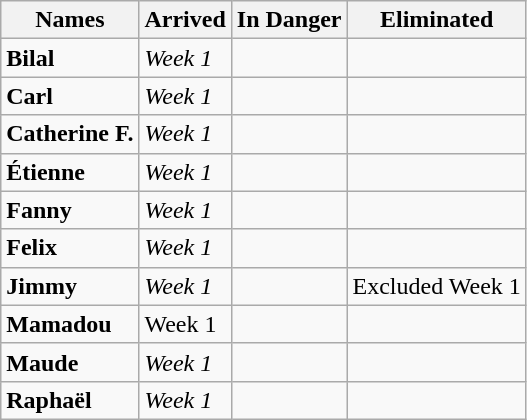<table class="wikitable">
<tr>
<th>Names</th>
<th>Arrived</th>
<th>In Danger</th>
<th>Eliminated</th>
</tr>
<tr>
<td><strong>Bilal</strong></td>
<td><em>Week 1</em></td>
<td></td>
<td></td>
</tr>
<tr>
<td><strong>Carl</strong></td>
<td><em>Week 1</em></td>
<td></td>
<td></td>
</tr>
<tr>
<td><strong>Catherine F.</strong></td>
<td><em>Week 1</em></td>
<td></td>
<td></td>
</tr>
<tr>
<td><strong>Étienne</strong></td>
<td><em>Week 1</em></td>
<td></td>
<td></td>
</tr>
<tr>
<td><strong>Fanny</strong></td>
<td><em>Week 1</em></td>
<td></td>
<td></td>
</tr>
<tr>
<td><strong>Felix</strong></td>
<td><em>Week 1</em></td>
<td></td>
<td></td>
</tr>
<tr>
<td><strong>Jimmy</strong></td>
<td><em>Week 1</em></td>
<td></td>
<td>Excluded Week 1</td>
</tr>
<tr>
<td><strong>Mamadou</strong></td>
<td>Week 1</td>
<td></td>
<td></td>
</tr>
<tr>
<td><strong>Maude</strong></td>
<td><em>Week 1</em></td>
<td></td>
<td></td>
</tr>
<tr>
<td><strong>Raphaël</strong></td>
<td><em>Week 1</em></td>
<td></td>
<td></td>
</tr>
</table>
